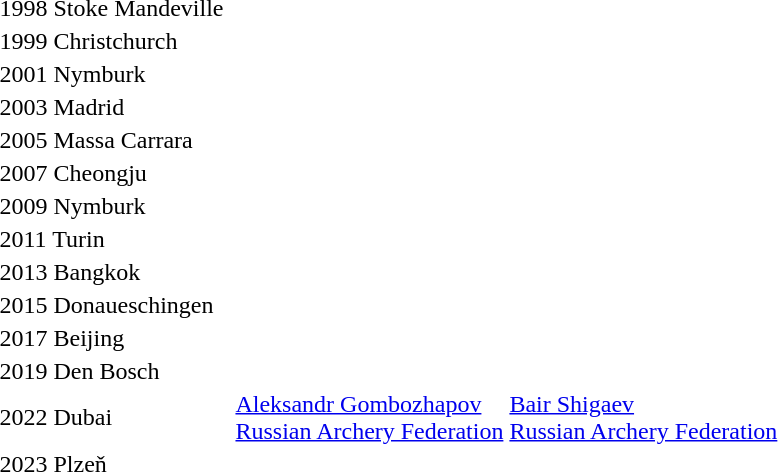<table>
<tr>
<td>1998 Stoke Mandeville</td>
<td></td>
<td></td>
<td></td>
</tr>
<tr>
<td>1999 Christchurch</td>
<td></td>
<td></td>
<td></td>
</tr>
<tr>
<td>2001 Nymburk</td>
<td></td>
<td></td>
<td></td>
</tr>
<tr>
<td>2003 Madrid</td>
<td></td>
<td></td>
<td></td>
</tr>
<tr>
<td>2005 Massa Carrara</td>
<td></td>
<td></td>
<td></td>
</tr>
<tr>
<td>2007 Cheongju</td>
<td></td>
<td></td>
<td></td>
</tr>
<tr>
<td>2009 Nymburk</td>
<td></td>
<td></td>
<td></td>
</tr>
<tr>
<td>2011 Turin</td>
<td></td>
<td></td>
<td></td>
</tr>
<tr>
<td>2013 Bangkok</td>
<td></td>
<td></td>
<td></td>
</tr>
<tr>
<td>2015 Donaueschingen</td>
<td></td>
<td></td>
<td></td>
</tr>
<tr>
<td>2017 Beijing</td>
<td></td>
<td></td>
<td></td>
</tr>
<tr>
<td>2019 Den Bosch</td>
<td></td>
<td></td>
<td></td>
</tr>
<tr>
<td>2022 Dubai</td>
<td></td>
<td><a href='#'>Aleksandr Gombozhapov</a><br><a href='#'>Russian Archery Federation</a></td>
<td><a href='#'>Bair Shigaev</a><br><a href='#'>Russian Archery Federation</a></td>
</tr>
<tr>
<td>2023 Plzeň</td>
<td></td>
<td></td>
<td></td>
</tr>
</table>
